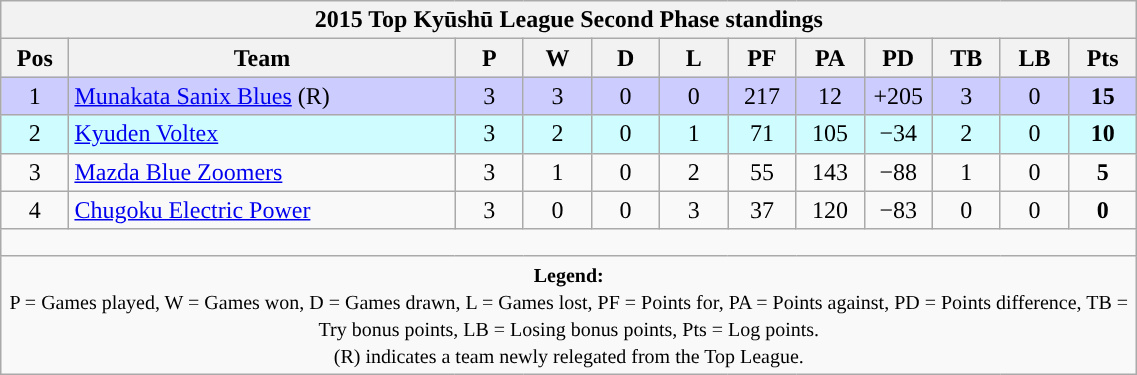<table class="wikitable" style="text-align:center; font-size:100%; width:60%;">
<tr>
<th colspan="100%" cellpadding="0" cellspacing="0"><strong>2015 Top Kyūshū League Second Phase standings</strong></th>
</tr>
<tr>
<th style="width:6%;">Pos</th>
<th style="width:34%;">Team</th>
<th style="width:6%;">P</th>
<th style="width:6%;">W</th>
<th style="width:6%;">D</th>
<th style="width:6%;">L</th>
<th style="width:6%;">PF</th>
<th style="width:6%;">PA</th>
<th style="width:6%;">PD</th>
<th style="width:6%;">TB</th>
<th style="width:6%;">LB</th>
<th style="width:6%;">Pts<br></th>
</tr>
<tr style="background:#CCCCFF;">
<td>1</td>
<td style="text-align:left;"><a href='#'>Munakata Sanix Blues</a> (R)</td>
<td>3</td>
<td>3</td>
<td>0</td>
<td>0</td>
<td>217</td>
<td>12</td>
<td>+205</td>
<td>3</td>
<td>0</td>
<td><strong>15</strong></td>
</tr>
<tr style="background:#CFFCFF;">
<td>2</td>
<td style="text-align:left;"><a href='#'>Kyuden Voltex</a></td>
<td>3</td>
<td>2</td>
<td>0</td>
<td>1</td>
<td>71</td>
<td>105</td>
<td>−34</td>
<td>2</td>
<td>0</td>
<td><strong>10</strong></td>
</tr>
<tr>
<td>3</td>
<td style="text-align:left;"><a href='#'>Mazda Blue Zoomers</a></td>
<td>3</td>
<td>1</td>
<td>0</td>
<td>2</td>
<td>55</td>
<td>143</td>
<td>−88</td>
<td>1</td>
<td>0</td>
<td><strong>5</strong></td>
</tr>
<tr>
<td>4</td>
<td style="text-align:left;"><a href='#'>Chugoku Electric Power</a></td>
<td>3</td>
<td>0</td>
<td>0</td>
<td>3</td>
<td>37</td>
<td>120</td>
<td>−83</td>
<td>0</td>
<td>0</td>
<td><strong>0</strong></td>
</tr>
<tr>
<td colspan="100%" style="height:10px;"></td>
</tr>
<tr>
<td colspan="100%"><small><strong>Legend:</strong> <br> P = Games played, W = Games won, D = Games drawn, L = Games lost, PF = Points for, PA = Points against, PD = Points difference, TB = Try bonus points, LB = Losing bonus points, Pts = Log points. <br> (R) indicates a team newly relegated from the Top League.</small></td>
</tr>
</table>
